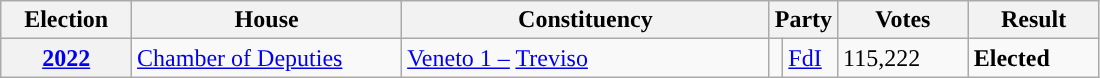<table class=wikitable style="width:58%; border:1px #AAAAFF solid">
<tr>
<th width=12%>Election</th>
<th width=25%>House</th>
<th width=34%>Constituency</th>
<th width=5% colspan="2">Party</th>
<th width=12%>Votes</th>
<th width=12%>Result</th>
</tr>
<tr>
<th><a href='#'>2022</a></th>
<td><a href='#'>Chamber of Deputies</a></td>
<td><a href='#'>Veneto 1 –</a> <a href='#'>Treviso</a></td>
<td></td>
<td><a href='#'>FdI</a></td>
<td>115,222</td>
<td> <strong>Elected</strong></td>
</tr>
</table>
